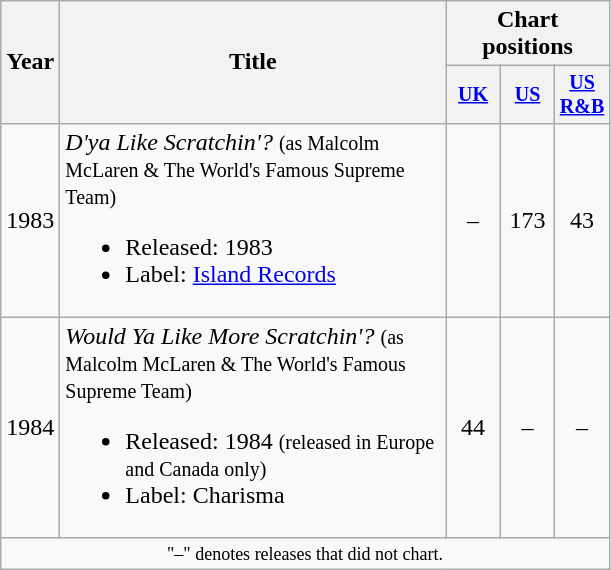<table class="wikitable" style=text-align:center;>
<tr>
<th rowspan="2">Year</th>
<th rowspan="2" width="250">Title</th>
<th colspan="34">Chart positions</th>
</tr>
<tr style="font-size:smaller;">
<th width="30"><a href='#'>UK</a> <br></th>
<th width="30"><a href='#'>US</a> <br></th>
<th width="30"><a href='#'>US R&B</a> <br></th>
</tr>
<tr>
<td rowspan="1">1983</td>
<td align="left"><em>D'ya Like Scratchin'?</em> <small>(as Malcolm McLaren & The World's Famous Supreme Team)</small><br><ul><li>Released: 1983</li><li>Label: <a href='#'>Island Records</a></li></ul></td>
<td>–</td>
<td>173</td>
<td>43</td>
</tr>
<tr>
<td rowspan="1">1984</td>
<td align="left"><em>Would Ya Like More Scratchin'?</em> <small>(as Malcolm McLaren & The World's Famous Supreme Team)</small><br><ul><li>Released: 1984 <small>(released in Europe and Canada only)</small></li><li>Label: Charisma</li></ul></td>
<td>44</td>
<td>–</td>
<td>–</td>
</tr>
<tr>
<td colspan="5" style="text-align:center; font-size:9pt;">"–" denotes releases that did not chart.</td>
</tr>
</table>
